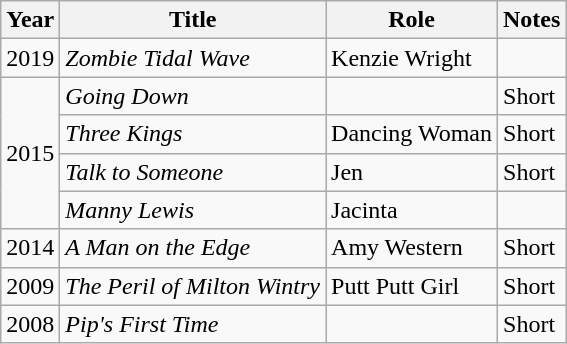<table class="wikitable sortable">
<tr>
<th>Year</th>
<th>Title</th>
<th>Role</th>
<th>Notes</th>
</tr>
<tr>
<td>2019</td>
<td><em>Zombie Tidal Wave</em></td>
<td>Kenzie Wright</td>
<td></td>
</tr>
<tr>
<td rowspan="4">2015</td>
<td><em>Going Down</em></td>
<td></td>
<td>Short</td>
</tr>
<tr>
<td><em>Three Kings</em></td>
<td>Dancing Woman</td>
<td>Short</td>
</tr>
<tr>
<td><em>Talk to Someone</em></td>
<td>Jen</td>
<td>Short</td>
</tr>
<tr>
<td><em>Manny Lewis</em></td>
<td>Jacinta</td>
<td></td>
</tr>
<tr>
<td>2014</td>
<td><em>A Man on the Edge</em></td>
<td>Amy Western</td>
<td>Short</td>
</tr>
<tr>
<td>2009</td>
<td><em>The Peril of Milton Wintry</em></td>
<td>Putt Putt Girl</td>
<td>Short</td>
</tr>
<tr>
<td>2008</td>
<td><em>Pip's First Time</em></td>
<td></td>
<td>Short</td>
</tr>
</table>
